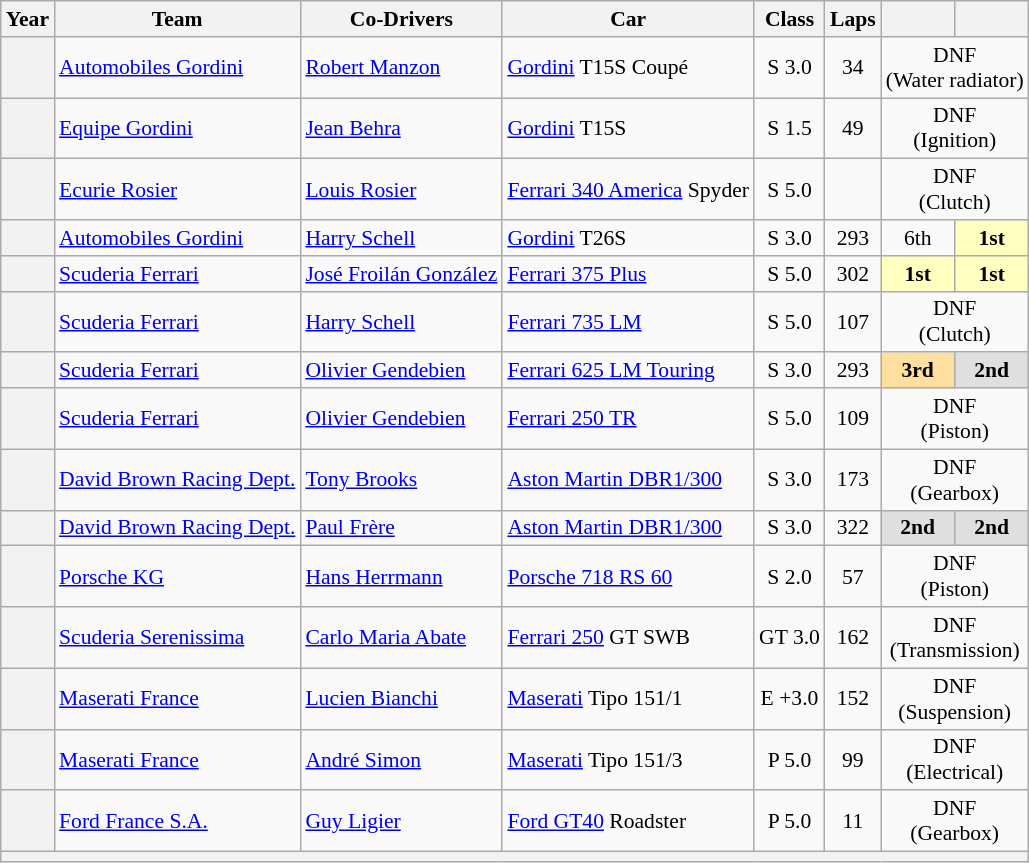<table class="wikitable" style="text-align:center; font-size:90%">
<tr>
<th>Year</th>
<th>Team</th>
<th>Co-Drivers</th>
<th>Car</th>
<th>Class</th>
<th>Laps</th>
<th></th>
<th></th>
</tr>
<tr>
<th></th>
<td align="left"> <a href='#'>Automobiles Gordini</a></td>
<td align="left"> <a href='#'>Robert Manzon</a></td>
<td align="left"><a href='#'>Gordini</a> T15S Coupé</td>
<td>S 3.0</td>
<td>34</td>
<td colspan=2>DNF<br>(Water radiator)</td>
</tr>
<tr>
<th></th>
<td align="left"> <a href='#'>Equipe Gordini</a></td>
<td align="left"> <a href='#'>Jean Behra</a></td>
<td align="left"><a href='#'>Gordini</a> T15S</td>
<td>S 1.5</td>
<td>49</td>
<td colspan=2>DNF<br>(Ignition)</td>
</tr>
<tr>
<th></th>
<td align="left"> <a href='#'>Ecurie Rosier</a></td>
<td align="left"> <a href='#'>Louis Rosier</a></td>
<td align="left"><a href='#'>Ferrari 340 America</a> Spyder</td>
<td>S 5.0</td>
<td></td>
<td colspan=2>DNF<br>(Clutch)</td>
</tr>
<tr>
<th></th>
<td align="left"> <a href='#'>Automobiles Gordini</a></td>
<td align="left"> <a href='#'>Harry Schell</a></td>
<td align="left"><a href='#'>Gordini</a> T26S</td>
<td>S 3.0</td>
<td>293</td>
<td>6th</td>
<td style="background:#ffffbf;"><strong>1st</strong></td>
</tr>
<tr>
<th></th>
<td align="left"> <a href='#'>Scuderia Ferrari</a></td>
<td align="left"> <a href='#'>José Froilán González</a></td>
<td align="left"><a href='#'>Ferrari 375 Plus</a></td>
<td>S 5.0</td>
<td>302</td>
<td style="background:#ffffbf;"><strong>1st</strong></td>
<td style="background:#ffffbf;"><strong>1st</strong></td>
</tr>
<tr>
<th></th>
<td align="left"> <a href='#'>Scuderia Ferrari</a></td>
<td align="left"> <a href='#'>Harry Schell</a></td>
<td align="left"><a href='#'>Ferrari 735 LM</a></td>
<td>S 5.0</td>
<td>107</td>
<td colspan=2>DNF<br>(Clutch)</td>
</tr>
<tr>
<th></th>
<td align="left"> <a href='#'>Scuderia Ferrari</a></td>
<td align="left"> <a href='#'>Olivier Gendebien</a></td>
<td align="left"><a href='#'>Ferrari 625 LM Touring</a></td>
<td>S 3.0</td>
<td>293</td>
<td style="background:#FFDF9F;"><strong>3rd</strong></td>
<td style="background:#DFDFDF;"><strong>2nd</strong></td>
</tr>
<tr>
<th></th>
<td align="left"> <a href='#'>Scuderia Ferrari</a></td>
<td align="left"> <a href='#'>Olivier Gendebien</a></td>
<td align="left"><a href='#'>Ferrari 250 TR</a></td>
<td>S 5.0</td>
<td>109</td>
<td colspan=2>DNF<br>(Piston)</td>
</tr>
<tr>
<th></th>
<td align="left"> <a href='#'>David Brown Racing Dept.</a></td>
<td align="left"> <a href='#'>Tony Brooks</a></td>
<td align="left"><a href='#'>Aston Martin DBR1/300</a></td>
<td>S 3.0</td>
<td>173</td>
<td colspan=2>DNF<br>(Gearbox)</td>
</tr>
<tr>
<th></th>
<td align="left"> <a href='#'>David Brown Racing Dept.</a></td>
<td align="left"> <a href='#'>Paul Frère</a></td>
<td align="left"><a href='#'>Aston Martin DBR1/300</a></td>
<td>S 3.0</td>
<td>322</td>
<td style="background:#DFDFDF;"><strong>2nd</strong></td>
<td style="background:#DFDFDF;"><strong>2nd</strong></td>
</tr>
<tr>
<th></th>
<td align="left"> <a href='#'>Porsche KG</a></td>
<td align="left"> <a href='#'>Hans Herrmann</a></td>
<td align="left"><a href='#'>Porsche 718 RS 60</a></td>
<td>S 2.0</td>
<td>57</td>
<td colspan=2>DNF<br>(Piston)</td>
</tr>
<tr>
<th></th>
<td align="left"> <a href='#'>Scuderia Serenissima</a></td>
<td align="left"> <a href='#'>Carlo Maria Abate</a></td>
<td align="left"><a href='#'>Ferrari 250</a> GT SWB</td>
<td>GT 3.0</td>
<td>162</td>
<td colspan=2>DNF<br>(Transmission)</td>
</tr>
<tr>
<th></th>
<td align="left"> <a href='#'>Maserati France</a></td>
<td align="left"> <a href='#'>Lucien Bianchi</a></td>
<td align="left"><a href='#'>Maserati</a> Tipo 151/1</td>
<td>E +3.0</td>
<td>152</td>
<td colspan=2>DNF<br>(Suspension)</td>
</tr>
<tr>
<th></th>
<td align="left"> <a href='#'>Maserati France</a></td>
<td align="left"> <a href='#'>André Simon</a></td>
<td align="left"><a href='#'>Maserati</a> Tipo 151/3</td>
<td>P 5.0</td>
<td>99</td>
<td colspan=2>DNF<br>(Electrical)</td>
</tr>
<tr>
<th></th>
<td align="left"> <a href='#'>Ford France S.A.</a></td>
<td align="left"> <a href='#'>Guy Ligier</a></td>
<td align="left"><a href='#'>Ford GT40</a> Roadster</td>
<td>P 5.0</td>
<td>11</td>
<td colspan=2>DNF<br>(Gearbox)</td>
</tr>
<tr>
<th colspan="8"></th>
</tr>
</table>
